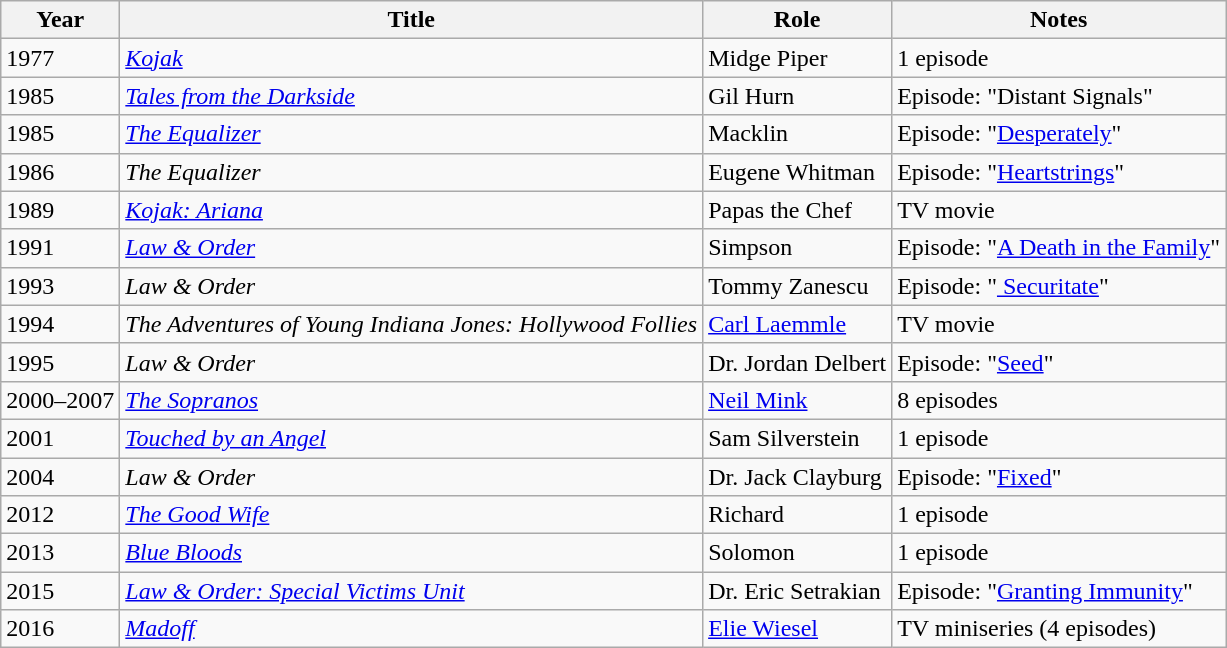<table class="wikitable sortable">
<tr>
<th>Year</th>
<th>Title</th>
<th>Role</th>
<th>Notes</th>
</tr>
<tr>
<td>1977</td>
<td><em><a href='#'>Kojak</a></em></td>
<td>Midge Piper</td>
<td>1 episode</td>
</tr>
<tr>
<td>1985</td>
<td><em><a href='#'>Tales from the Darkside</a></em></td>
<td>Gil Hurn</td>
<td>Episode: "Distant Signals"</td>
</tr>
<tr>
<td>1985</td>
<td><em><a href='#'>The Equalizer</a></em></td>
<td>Macklin</td>
<td>Episode: "<a href='#'>Desperately</a>"</td>
</tr>
<tr>
<td>1986</td>
<td><em>The Equalizer</em></td>
<td>Eugene Whitman</td>
<td>Episode: "<a href='#'>Heartstrings</a>"</td>
</tr>
<tr>
<td>1989</td>
<td><em><a href='#'>Kojak: Ariana</a></em></td>
<td>Papas the Chef</td>
<td>TV movie</td>
</tr>
<tr>
<td>1991</td>
<td><em><a href='#'>Law & Order</a></em></td>
<td>Simpson</td>
<td>Episode: "<a href='#'>A Death in the Family</a>"</td>
</tr>
<tr>
<td>1993</td>
<td><em>Law & Order</em></td>
<td>Tommy Zanescu</td>
<td>Episode: "<a href='#'>
Securitate</a>"</td>
</tr>
<tr>
<td>1994</td>
<td><em>The Adventures of Young Indiana Jones: Hollywood Follies</em></td>
<td><a href='#'>Carl Laemmle</a></td>
<td>TV movie</td>
</tr>
<tr>
<td>1995</td>
<td><em>Law & Order</em></td>
<td>Dr. Jordan Delbert</td>
<td>Episode: "<a href='#'>Seed</a>"</td>
</tr>
<tr>
<td>2000–2007</td>
<td><em><a href='#'>The Sopranos</a></em></td>
<td><a href='#'>Neil Mink</a></td>
<td>8 episodes</td>
</tr>
<tr>
<td>2001</td>
<td><em><a href='#'>Touched by an Angel</a></em></td>
<td>Sam Silverstein</td>
<td>1 episode</td>
</tr>
<tr>
<td>2004</td>
<td><em>Law & Order</em></td>
<td>Dr. Jack Clayburg</td>
<td>Episode: "<a href='#'>Fixed</a>"</td>
</tr>
<tr>
<td>2012</td>
<td><em><a href='#'>The Good Wife</a></em></td>
<td>Richard</td>
<td>1 episode</td>
</tr>
<tr>
<td>2013</td>
<td><em><a href='#'>Blue Bloods</a></em></td>
<td>Solomon</td>
<td>1 episode</td>
</tr>
<tr>
<td>2015</td>
<td><em><a href='#'>Law & Order: Special Victims Unit</a></em></td>
<td>Dr. Eric Setrakian</td>
<td>Episode: "<a href='#'>Granting Immunity</a>"</td>
</tr>
<tr>
<td>2016</td>
<td><em><a href='#'>Madoff</a></em></td>
<td><a href='#'>Elie Wiesel</a></td>
<td>TV miniseries (4 episodes)</td>
</tr>
</table>
